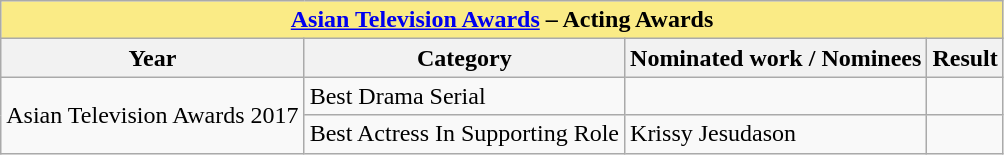<table class="wikitable sortable">
<tr>
<th colspan="4" - style="background:#FAEB86;" align="center"><a href='#'>Asian Television Awards</a> – Acting Awards</th>
</tr>
<tr>
<th>Year</th>
<th>Category</th>
<th>Nominated work / Nominees</th>
<th>Result</th>
</tr>
<tr>
<td rowspan ="2">Asian Television Awards 2017</td>
<td>Best Drama Serial</td>
<td></td>
<td></td>
</tr>
<tr>
<td>Best Actress In Supporting Role</td>
<td>Krissy Jesudason</td>
<td></td>
</tr>
</table>
